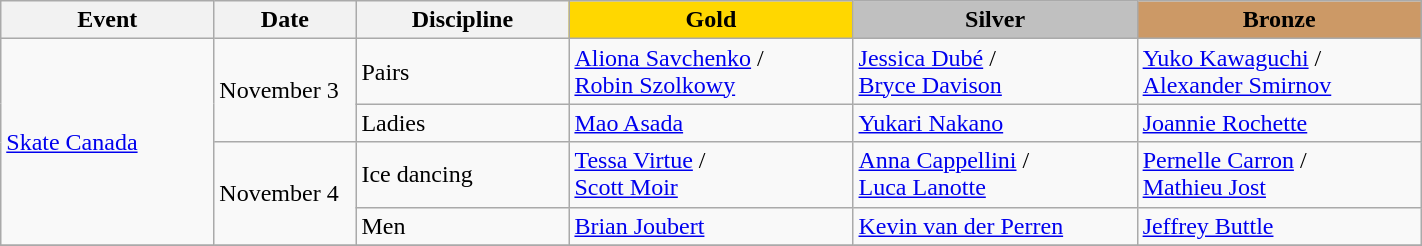<table class="wikitable" width="75%">
<tr>
<th width="15%">Event</th>
<th width="10%">Date</th>
<th width="15%">Discipline</th>
<td width = "20%" align="center" bgcolor="gold"><strong>Gold</strong></td>
<td width = "20%" align="center" bgcolor="silver"><strong>Silver</strong></td>
<td width = "20%" align="center" bgcolor="cc9966"><strong>Bronze</strong></td>
</tr>
<tr>
<td rowspan="4"> <a href='#'>Skate Canada</a></td>
<td rowspan = 2>November 3</td>
<td>Pairs</td>
<td> <a href='#'>Aliona Savchenko</a> / <br> <a href='#'>Robin Szolkowy</a></td>
<td> <a href='#'>Jessica Dubé</a> / <br> <a href='#'>Bryce Davison</a></td>
<td> <a href='#'>Yuko Kawaguchi</a> / <br> <a href='#'>Alexander Smirnov</a></td>
</tr>
<tr>
<td>Ladies</td>
<td> <a href='#'>Mao Asada</a></td>
<td> <a href='#'>Yukari Nakano</a></td>
<td> <a href='#'>Joannie Rochette</a></td>
</tr>
<tr>
<td rowspan = 2>November 4</td>
<td>Ice dancing</td>
<td> <a href='#'>Tessa Virtue</a> / <br> <a href='#'>Scott Moir</a></td>
<td> <a href='#'>Anna Cappellini</a> / <br> <a href='#'>Luca Lanotte</a></td>
<td> <a href='#'>Pernelle Carron</a> / <br> <a href='#'>Mathieu Jost</a></td>
</tr>
<tr>
<td>Men</td>
<td> <a href='#'>Brian Joubert</a></td>
<td> <a href='#'>Kevin van der Perren</a></td>
<td> <a href='#'>Jeffrey Buttle</a></td>
</tr>
<tr>
</tr>
</table>
